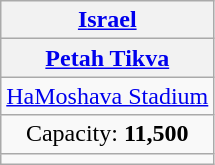<table class="wikitable" style="text-align:center">
<tr>
<th> <a href='#'>Israel</a></th>
</tr>
<tr>
<th> <a href='#'>Petah Tikva</a></th>
</tr>
<tr>
<td><a href='#'>HaMoshava Stadium</a></td>
</tr>
<tr>
<td>Capacity: <strong>11,500</strong></td>
</tr>
<tr>
<td></td>
</tr>
</table>
